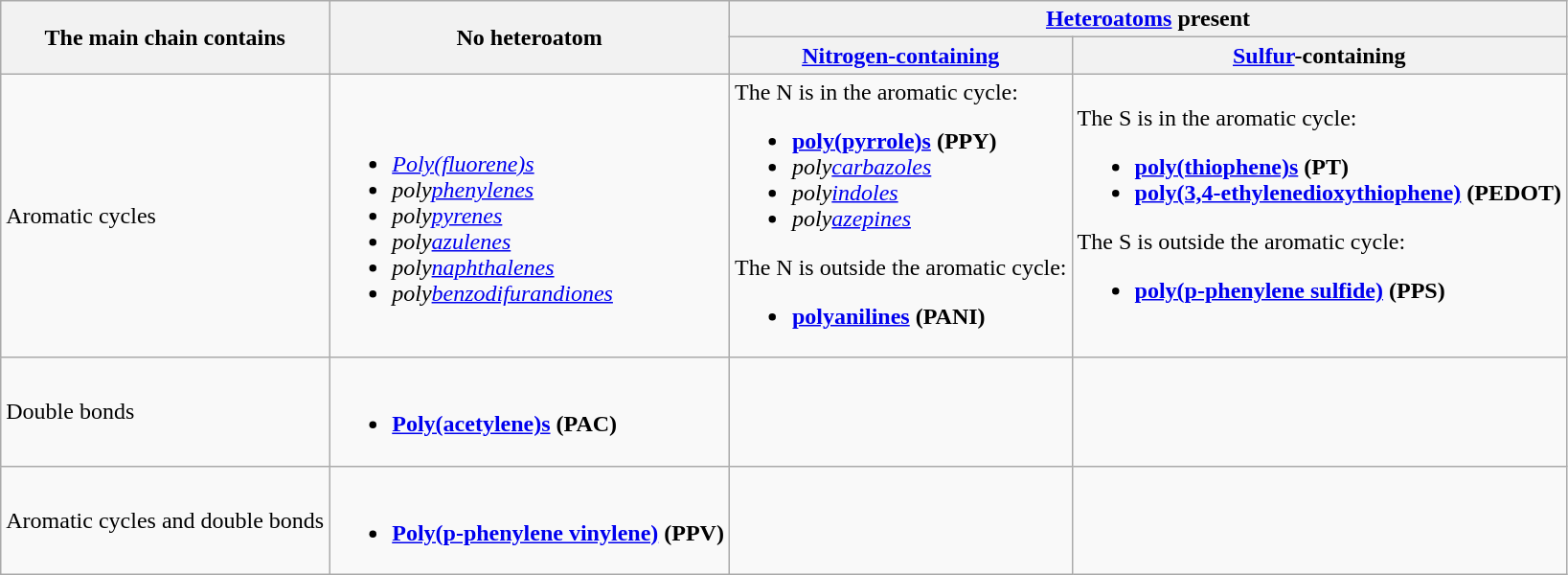<table class="wikitable">
<tr>
<th rowspan=2>The main chain contains</th>
<th rowspan="2">No heteroatom</th>
<th colspan="2"><a href='#'>Heteroatoms</a> present</th>
</tr>
<tr>
<th><a href='#'>Nitrogen-containing</a></th>
<th><a href='#'>Sulfur</a>-containing</th>
</tr>
<tr>
<td>Aromatic cycles</td>
<td><br><ul><li><em><a href='#'>Poly(fluorene)s</a></em></li><li><em>poly<a href='#'>phenylenes</a></em></li><li><em>poly<a href='#'>pyrenes</a></em></li><li><em>poly<a href='#'>azulenes</a></em></li><li><em>poly<a href='#'>naphthalenes</a></em></li><li><em>poly<a href='#'>benzodifurandiones</a></em></li></ul></td>
<td>The N is in the aromatic cycle:<br><ul><li><strong><a href='#'>poly(pyrrole)s</a> (PPY)</strong></li><li><em>poly<a href='#'>carbazoles</a></em></li><li><em>poly<a href='#'>indoles</a></em></li><li><em>poly<a href='#'>azepines</a></em></li></ul>The N is outside the aromatic cycle:<ul><li><strong><a href='#'>polyanilines</a> (PANI)</strong></li></ul></td>
<td>The S is in the aromatic cycle:<br><ul><li><strong><a href='#'>poly(thiophene)s</a> (PT)</strong></li><li><strong><a href='#'>poly(3,4-ethylenedioxythiophene)</a> (PEDOT)</strong></li></ul>The S is outside the aromatic cycle:<ul><li><strong><a href='#'>poly(p-phenylene sulfide)</a> (PPS)</strong></li></ul></td>
</tr>
<tr>
<td>Double bonds</td>
<td><br><ul><li><strong><a href='#'>Poly(acetylene)s</a> (PAC)</strong></li></ul></td>
<td></td>
<td></td>
</tr>
<tr>
<td>Aromatic cycles and double bonds</td>
<td><br><ul><li><strong><a href='#'>Poly(p-phenylene vinylene)</a> (PPV)</strong></li></ul></td>
<td></td>
<td></td>
</tr>
</table>
